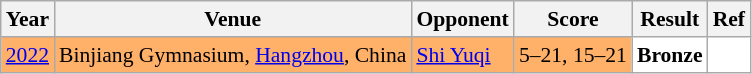<table class="sortable wikitable" style="font-size: 90%;">
<tr>
<th>Year</th>
<th>Venue</th>
<th>Opponent</th>
<th>Score</th>
<th>Result</th>
<th>Ref</th>
</tr>
<tr style="background:#FFB069">
<td align="center"><a href='#'>2022</a></td>
<td align="left">Binjiang Gymnasium, <a href='#'>Hangzhou</a>, China</td>
<td align="left"> <a href='#'>Shi Yuqi</a></td>
<td align="left">5–21, 15–21</td>
<td style="text-align:left; background:white"> <strong>Bronze</strong></td>
<td style="text-align:center; background:white"></td>
</tr>
</table>
